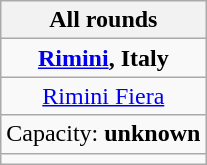<table class="wikitable" style="text-align:center">
<tr>
<th>All rounds</th>
</tr>
<tr>
<td><strong><a href='#'>Rimini</a>, Italy</strong></td>
</tr>
<tr>
<td><a href='#'>Rimini Fiera</a></td>
</tr>
<tr>
<td>Capacity: <strong>unknown</strong></td>
</tr>
<tr>
<td></td>
</tr>
</table>
